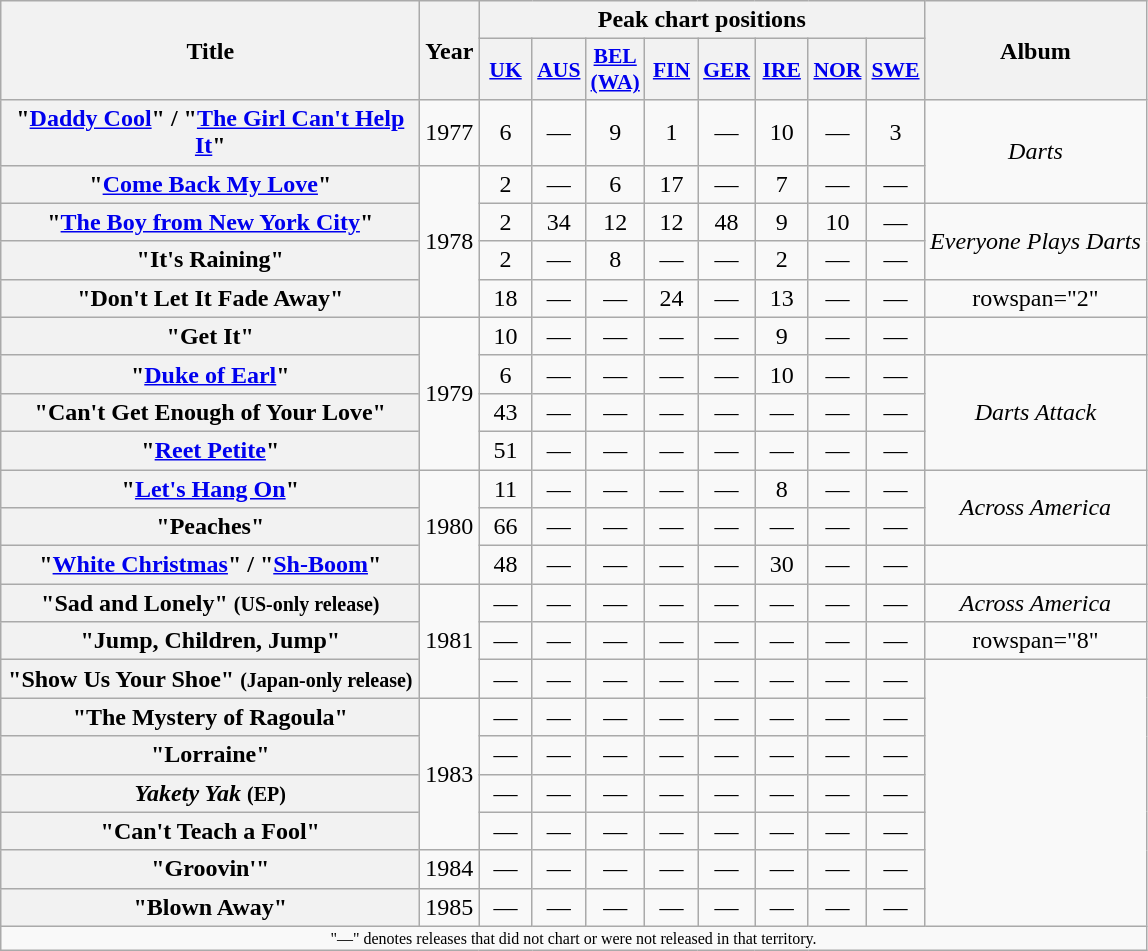<table class="wikitable plainrowheaders" style="text-align:center;">
<tr>
<th rowspan="2" scope="col" style="width:17em;">Title</th>
<th rowspan="2" scope="col" style="width:2em;">Year</th>
<th colspan="8">Peak chart positions</th>
<th rowspan="2">Album</th>
</tr>
<tr>
<th scope="col" style="width:2em;font-size:90%;"><a href='#'>UK</a><br></th>
<th scope="col" style="width:2em;font-size:90%;"><a href='#'>AUS</a><br></th>
<th scope="col" style="width:2em;font-size:90%;"><a href='#'>BEL (WA)</a><br></th>
<th scope="col" style="width:2em;font-size:90%;"><a href='#'>FIN</a><br></th>
<th scope="col" style="width:2em;font-size:90%;"><a href='#'>GER</a><br></th>
<th scope="col" style="width:2em;font-size:90%;"><a href='#'>IRE</a><br></th>
<th scope="col" style="width:2em;font-size:90%;"><a href='#'>NOR</a><br></th>
<th scope="col" style="width:2em;font-size:90%;"><a href='#'>SWE</a><br></th>
</tr>
<tr>
<th scope="row">"<a href='#'>Daddy Cool</a>" / "<a href='#'>The Girl Can't Help It</a>"</th>
<td>1977</td>
<td>6</td>
<td>—</td>
<td>9</td>
<td>1</td>
<td>—</td>
<td>10</td>
<td>—</td>
<td>3</td>
<td rowspan="2"><em>Darts</em></td>
</tr>
<tr>
<th scope="row">"<a href='#'>Come Back My Love</a>"</th>
<td rowspan="4">1978</td>
<td>2</td>
<td>—</td>
<td>6</td>
<td>17</td>
<td>—</td>
<td>7</td>
<td>—</td>
<td>—</td>
</tr>
<tr>
<th scope="row">"<a href='#'>The Boy from New York City</a>"</th>
<td>2</td>
<td>34</td>
<td>12</td>
<td>12</td>
<td>48</td>
<td>9</td>
<td>10</td>
<td>—</td>
<td rowspan="2"><em>Everyone Plays Darts</em></td>
</tr>
<tr>
<th scope="row">"It's Raining"</th>
<td>2</td>
<td>—</td>
<td>8</td>
<td>—</td>
<td>—</td>
<td>2</td>
<td>—</td>
<td>—</td>
</tr>
<tr>
<th scope="row">"Don't Let It Fade Away"</th>
<td>18</td>
<td>—</td>
<td>—</td>
<td>24</td>
<td>—</td>
<td>13</td>
<td>—</td>
<td>—</td>
<td>rowspan="2" </td>
</tr>
<tr>
<th scope="row">"Get It"</th>
<td rowspan="4">1979</td>
<td>10</td>
<td>—</td>
<td>—</td>
<td>—</td>
<td>—</td>
<td>9</td>
<td>—</td>
<td>—</td>
</tr>
<tr>
<th scope="row">"<a href='#'>Duke of Earl</a>"</th>
<td>6</td>
<td>—</td>
<td>—</td>
<td>—</td>
<td>—</td>
<td>10</td>
<td>—</td>
<td>—</td>
<td rowspan="3"><em>Darts Attack</em></td>
</tr>
<tr>
<th scope="row">"Can't Get Enough of Your Love"</th>
<td>43</td>
<td>—</td>
<td>—</td>
<td>—</td>
<td>—</td>
<td>—</td>
<td>—</td>
<td>—</td>
</tr>
<tr>
<th scope="row">"<a href='#'>Reet Petite</a>"</th>
<td>51</td>
<td>—</td>
<td>—</td>
<td>—</td>
<td>—</td>
<td>—</td>
<td>—</td>
<td>—</td>
</tr>
<tr>
<th scope="row">"<a href='#'>Let's Hang On</a>"</th>
<td rowspan="3">1980</td>
<td>11</td>
<td>—</td>
<td>—</td>
<td>—</td>
<td>—</td>
<td>8</td>
<td>—</td>
<td>—</td>
<td rowspan="2"><em>Across America</em></td>
</tr>
<tr>
<th scope="row">"Peaches"</th>
<td>66</td>
<td>—</td>
<td>—</td>
<td>—</td>
<td>—</td>
<td>—</td>
<td>—</td>
<td>—</td>
</tr>
<tr>
<th scope="row">"<a href='#'>White Christmas</a>" / "<a href='#'>Sh-Boom</a>"</th>
<td>48</td>
<td>—</td>
<td>—</td>
<td>—</td>
<td>—</td>
<td>30</td>
<td>—</td>
<td>—</td>
<td></td>
</tr>
<tr>
<th scope="row">"Sad and Lonely" <small>(US-only release)</small></th>
<td rowspan="3">1981</td>
<td>—</td>
<td>—</td>
<td>—</td>
<td>—</td>
<td>—</td>
<td>—</td>
<td>—</td>
<td>—</td>
<td><em>Across America</em></td>
</tr>
<tr>
<th scope="row">"Jump, Children, Jump"</th>
<td>—</td>
<td>—</td>
<td>—</td>
<td>—</td>
<td>—</td>
<td>—</td>
<td>—</td>
<td>—</td>
<td>rowspan="8" </td>
</tr>
<tr>
<th scope="row">"Show Us Your Shoe" <small>(Japan-only release)</small></th>
<td>—</td>
<td>—</td>
<td>—</td>
<td>—</td>
<td>—</td>
<td>—</td>
<td>—</td>
<td>—</td>
</tr>
<tr>
<th scope="row">"The Mystery of Ragoula"</th>
<td rowspan="4">1983</td>
<td>—</td>
<td>—</td>
<td>—</td>
<td>—</td>
<td>—</td>
<td>—</td>
<td>—</td>
<td>—</td>
</tr>
<tr>
<th scope="row">"Lorraine"</th>
<td>—</td>
<td>—</td>
<td>—</td>
<td>—</td>
<td>—</td>
<td>—</td>
<td>—</td>
<td>—</td>
</tr>
<tr>
<th scope="row"><em>Yakety Yak</em> <small>(EP)</small></th>
<td>—</td>
<td>—</td>
<td>—</td>
<td>—</td>
<td>—</td>
<td>—</td>
<td>—</td>
<td>—</td>
</tr>
<tr>
<th scope="row">"Can't Teach a Fool"</th>
<td>—</td>
<td>—</td>
<td>—</td>
<td>—</td>
<td>—</td>
<td>—</td>
<td>—</td>
<td>—</td>
</tr>
<tr>
<th scope="row">"Groovin'"</th>
<td>1984</td>
<td>—</td>
<td>—</td>
<td>—</td>
<td>—</td>
<td>—</td>
<td>—</td>
<td>—</td>
<td>—</td>
</tr>
<tr>
<th scope="row">"Blown Away"</th>
<td>1985</td>
<td>—</td>
<td>—</td>
<td>—</td>
<td>—</td>
<td>—</td>
<td>—</td>
<td>—</td>
<td>—</td>
</tr>
<tr>
<td colspan="11" style="font-size:8pt">"—" denotes releases that did not chart or were not released in that territory.</td>
</tr>
</table>
